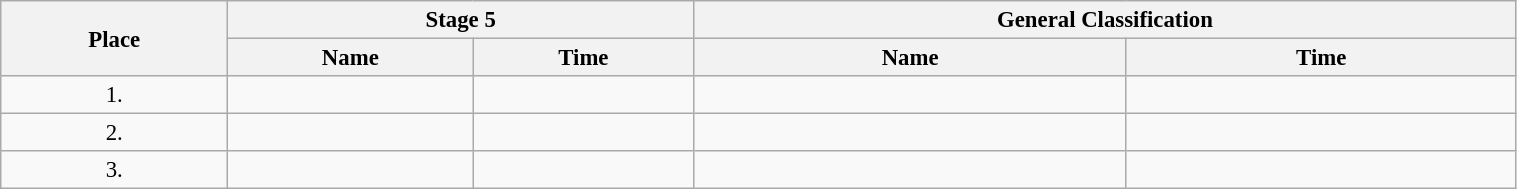<table class=wikitable style="font-size:95%" width="80%">
<tr>
<th rowspan="2">Place</th>
<th colspan="2">Stage 5</th>
<th colspan="2">General Classification</th>
</tr>
<tr>
<th>Name</th>
<th>Time</th>
<th>Name</th>
<th>Time</th>
</tr>
<tr>
<td align="center">1.</td>
<td></td>
<td></td>
<td></td>
<td></td>
</tr>
<tr>
<td align="center">2.</td>
<td></td>
<td></td>
<td></td>
<td></td>
</tr>
<tr>
<td align="center">3.</td>
<td></td>
<td></td>
<td></td>
<td></td>
</tr>
</table>
